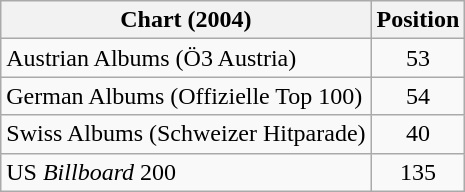<table class="wikitable sortable">
<tr>
<th align="center">Chart (2004)</th>
<th align="center">Position</th>
</tr>
<tr>
<td>Austrian Albums (Ö3 Austria)</td>
<td style="text-align:center;">53</td>
</tr>
<tr>
<td>German Albums (Offizielle Top 100)</td>
<td style="text-align:center;">54</td>
</tr>
<tr>
<td>Swiss Albums (Schweizer Hitparade)</td>
<td style="text-align:center;">40</td>
</tr>
<tr>
<td>US <em>Billboard</em> 200</td>
<td style="text-align:center;">135</td>
</tr>
</table>
